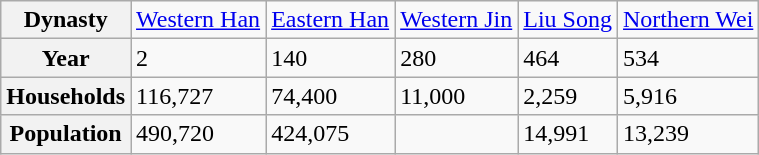<table class="wikitable">
<tr>
<th>Dynasty</th>
<td><a href='#'>Western Han</a></td>
<td><a href='#'>Eastern Han</a></td>
<td><a href='#'>Western Jin</a></td>
<td><a href='#'>Liu Song</a></td>
<td><a href='#'>Northern Wei</a></td>
</tr>
<tr>
<th>Year</th>
<td>2</td>
<td>140</td>
<td>280</td>
<td>464</td>
<td>534</td>
</tr>
<tr>
<th>Households</th>
<td>116,727</td>
<td>74,400</td>
<td>11,000</td>
<td>2,259</td>
<td>5,916</td>
</tr>
<tr>
<th>Population</th>
<td>490,720</td>
<td>424,075</td>
<td></td>
<td>14,991</td>
<td>13,239</td>
</tr>
</table>
